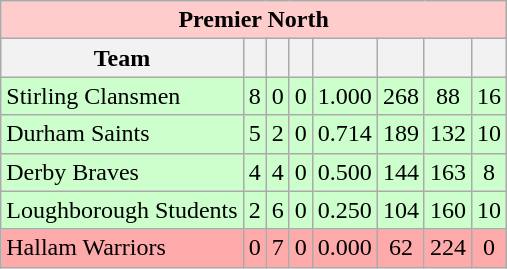<table class="wikitable">
<tr style="background:#fcc;">
<td colspan="8" style="text-align:center;"><strong>Premier North</strong></td>
</tr>
<tr style="background:#efefef;">
<th>Team</th>
<th></th>
<th></th>
<th></th>
<th></th>
<th></th>
<th></th>
<th></th>
</tr>
<tr style="text-align:center; background:#cfc;">
<td align="left">Stirling Clansmen</td>
<td>8</td>
<td>0</td>
<td>0</td>
<td>1.000</td>
<td>268</td>
<td>88</td>
<td>16</td>
</tr>
<tr style="text-align:center; background:#cfc;">
<td align="left">Durham Saints</td>
<td>5</td>
<td>2</td>
<td>0</td>
<td>0.714</td>
<td>189</td>
<td>132</td>
<td>10</td>
</tr>
<tr style="text-align:center; background:#cfc;">
<td align="left">Derby Braves</td>
<td>4</td>
<td>4</td>
<td>0</td>
<td>0.500</td>
<td>144</td>
<td>163</td>
<td>8</td>
</tr>
<tr style="text-align:center; background:#cfc;">
<td align="left">Loughborough Students</td>
<td>2</td>
<td>6</td>
<td>0</td>
<td>0.250</td>
<td>104</td>
<td>160</td>
<td>10</td>
</tr>
<tr style="text-align:center; background:#faa;">
<td align="left">Hallam Warriors</td>
<td>0</td>
<td>7</td>
<td>0</td>
<td>0.000</td>
<td>62</td>
<td>224</td>
<td>0</td>
</tr>
</table>
